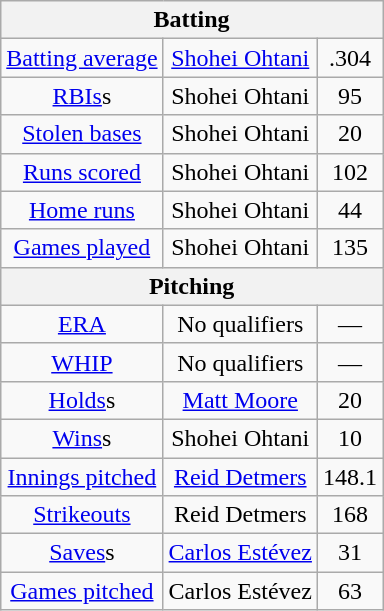<table class="wikitable" style="text-align:center; font-size: 100%;">
<tr>
<th colspan=3>Batting</th>
</tr>
<tr>
<td><a href='#'>Batting average</a></td>
<td><a href='#'>Shohei Ohtani</a></td>
<td>.304</td>
</tr>
<tr>
<td><a href='#'>RBIs</a>s</td>
<td>Shohei Ohtani</td>
<td>95</td>
</tr>
<tr>
<td><a href='#'>Stolen bases</a></td>
<td>Shohei Ohtani</td>
<td>20</td>
</tr>
<tr>
<td><a href='#'>Runs scored</a></td>
<td>Shohei Ohtani</td>
<td>102</td>
</tr>
<tr>
<td><a href='#'>Home runs</a></td>
<td>Shohei Ohtani</td>
<td>44</td>
</tr>
<tr>
<td><a href='#'>Games played</a></td>
<td>Shohei Ohtani</td>
<td>135</td>
</tr>
<tr>
<th colspan=3>Pitching</th>
</tr>
<tr>
<td><a href='#'>ERA</a></td>
<td>No qualifiers</td>
<td>—</td>
</tr>
<tr>
<td><a href='#'>WHIP</a></td>
<td>No qualifiers</td>
<td>—</td>
</tr>
<tr>
<td><a href='#'>Holds</a>s</td>
<td><a href='#'>Matt Moore</a></td>
<td>20</td>
</tr>
<tr>
<td><a href='#'>Wins</a>s</td>
<td>Shohei Ohtani</td>
<td>10</td>
</tr>
<tr>
<td><a href='#'>Innings pitched</a></td>
<td><a href='#'>Reid Detmers</a></td>
<td>148.1</td>
</tr>
<tr>
<td><a href='#'>Strikeouts</a></td>
<td>Reid Detmers</td>
<td>168</td>
</tr>
<tr>
<td><a href='#'>Saves</a>s</td>
<td><a href='#'>Carlos Estévez</a></td>
<td>31</td>
</tr>
<tr>
<td><a href='#'>Games pitched</a></td>
<td>Carlos Estévez</td>
<td>63</td>
</tr>
</table>
